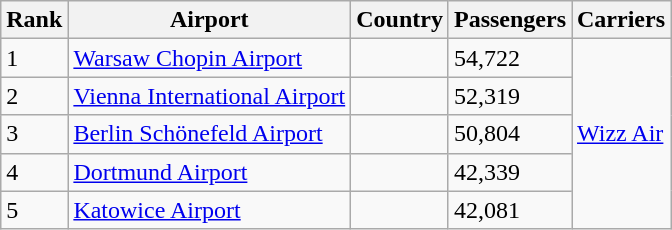<table class="wikitable sortable">
<tr>
<th>Rank</th>
<th>Airport</th>
<th>Country</th>
<th>Passengers</th>
<th>Carriers</th>
</tr>
<tr>
<td>1</td>
<td><a href='#'>Warsaw Chopin Airport</a></td>
<td></td>
<td>54,722</td>
<td rowspan="5"><a href='#'>Wizz Air</a></td>
</tr>
<tr>
<td>2</td>
<td><a href='#'>Vienna International Airport</a></td>
<td></td>
<td>52,319</td>
</tr>
<tr>
<td>3</td>
<td><a href='#'>Berlin Schönefeld Airport</a></td>
<td></td>
<td>50,804</td>
</tr>
<tr>
<td>4</td>
<td><a href='#'>Dortmund Airport</a></td>
<td></td>
<td>42,339</td>
</tr>
<tr>
<td>5</td>
<td><a href='#'>Katowice Airport</a></td>
<td></td>
<td>42,081</td>
</tr>
</table>
